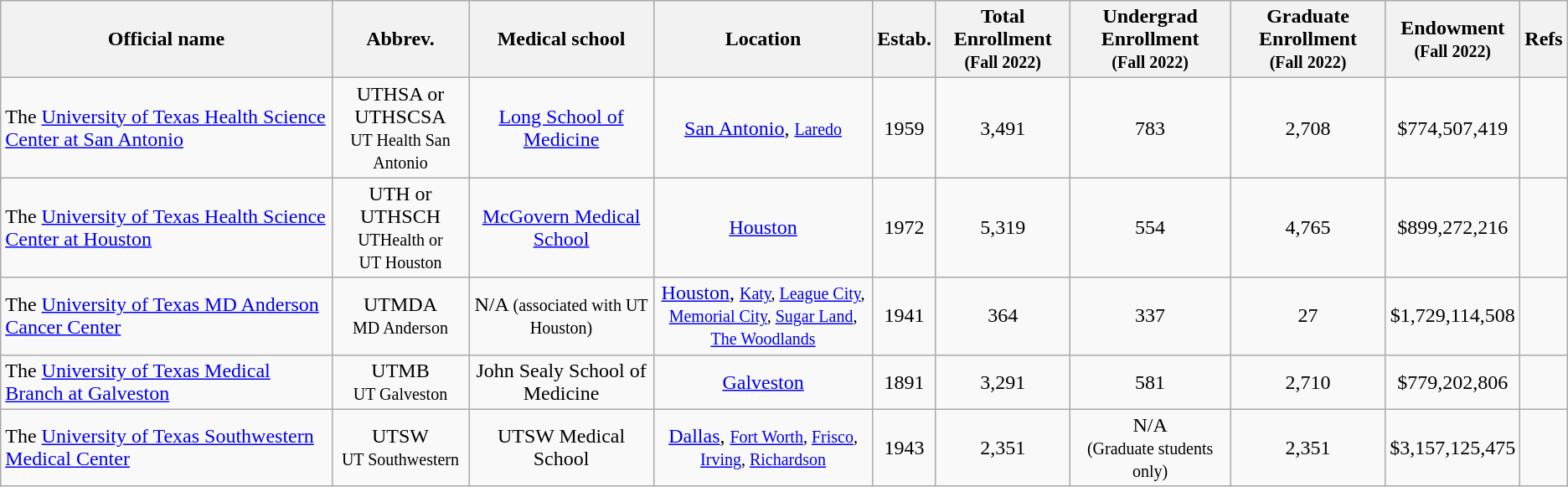<table class="wikitable sortable" style="text-align:left;">
<tr>
<th>Official name</th>
<th>Abbrev.</th>
<th>Medical school</th>
<th>Location</th>
<th>Estab.</th>
<th>Total Enrollment<br><small>(Fall 2022)</small></th>
<th>Undergrad Enrollment<br><small>(Fall 2022)</small></th>
<th>Graduate Enrollment<br><small>(Fall 2022)</small></th>
<th>Endowment<br><small>(Fall 2022)</small></th>
<th class="unsortable">Refs</th>
</tr>
<tr>
<td>The <a href='#'>University of Texas Health Science Center at San Antonio</a></td>
<td style="text-align:center;">UTHSA or<br>UTHSCSA<br><small>UT Health San Antonio</small></td>
<td style="text-align:center;"><a href='#'>Long School of Medicine</a></td>
<td style="text-align:center;"><a href='#'>San Antonio</a>, <a href='#'><small>Laredo</small></a></td>
<td style="text-align:center;">1959</td>
<td style="text-align:center;">3,491</td>
<td style="text-align:center;">783</td>
<td style="text-align:center;">2,708</td>
<td style="text-align:center;">$774,507,419</td>
<td></td>
</tr>
<tr>
<td>The <a href='#'>University of Texas Health Science Center at Houston</a></td>
<td style="text-align:center;">UTH or UTHSCH<br><small>UTHealth or</small><br><small>UT Houston</small></td>
<td style="text-align:center;"><a href='#'>McGovern Medical School</a></td>
<td style="text-align:center;"><a href='#'>Houston</a></td>
<td style="text-align:center;">1972</td>
<td style="text-align:center;">5,319</td>
<td style="text-align:center;">554</td>
<td style="text-align:center;">4,765</td>
<td style="text-align:center;">$899,272,216</td>
<td></td>
</tr>
<tr>
<td>The <a href='#'>University of Texas MD Anderson Cancer Center</a></td>
<td style="text-align:center;">UTMDA<br><small>MD Anderson</small></td>
<td style="text-align:center;">N/A <small>(associated with UT Houston)</small></td>
<td style="text-align:center;"><a href='#'>Houston</a>, <small><a href='#'>Katy</a>, <a href='#'>League City</a>,</small><br><small><a href='#'>Memorial City</a>, <a href='#'>Sugar Land</a>, <a href='#'>The Woodlands</a></small></td>
<td style="text-align:center;">1941</td>
<td style="text-align:center;">364</td>
<td style="text-align:center;">337</td>
<td style="text-align:center;">27</td>
<td style="text-align:center;">$1,729,114,508</td>
<td></td>
</tr>
<tr>
<td>The <a href='#'>University of Texas Medical Branch at Galveston</a></td>
<td style="text-align:center;">UTMB<br><small>UT Galveston</small></td>
<td style="text-align:center;">John Sealy School of Medicine</td>
<td style="text-align:center;"><a href='#'>Galveston</a></td>
<td style="text-align:center;">1891</td>
<td style="text-align:center;">3,291</td>
<td style="text-align:center;">581</td>
<td style="text-align:center;">2,710</td>
<td style="text-align:center;">$779,202,806</td>
<td></td>
</tr>
<tr>
<td>The <a href='#'>University of Texas Southwestern Medical Center</a></td>
<td style="text-align:center;">UTSW<br><small>UT Southwestern</small></td>
<td style="text-align:center;">UTSW Medical School</td>
<td style="text-align:center;"><a href='#'>Dallas</a>, <small><a href='#'>Fort Worth</a>, <a href='#'>Frisco</a>, <a href='#'>Irving</a>, <a href='#'>Richardson</a></small></td>
<td style="text-align:center;">1943</td>
<td style="text-align:center;">2,351</td>
<td style="text-align:center;">N/A<br><small>(Graduate students only)</small></td>
<td style="text-align:center;">2,351</td>
<td style="text-align:center;">$3,157,125,475</td>
<td></td>
</tr>
</table>
